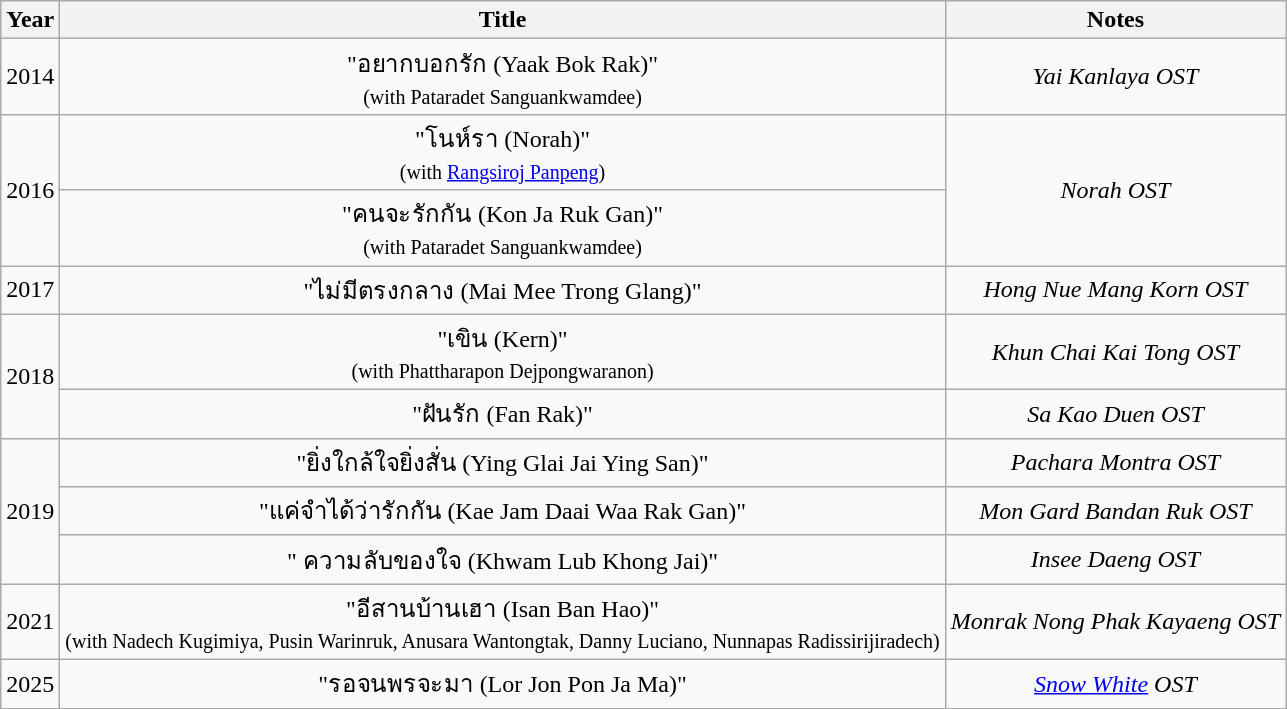<table class="wikitable" style="text-align:center;">
<tr>
<th>Year</th>
<th>Title</th>
<th>Notes</th>
</tr>
<tr>
<td>2014</td>
<td>"อยากบอกรัก (Yaak Bok Rak)" <br><small>(with Pataradet Sanguankwamdee)</small></td>
<td><em>Yai Kanlaya OST</em></td>
</tr>
<tr>
<td rowspan="2">2016</td>
<td>"โนห์รา (Norah)" <br><small>(with <a href='#'>Rangsiroj Panpeng</a>)</small></td>
<td rowspan="2"><em>Norah OST</em></td>
</tr>
<tr>
<td>"คนจะรักกัน (Kon Ja Ruk Gan)" <br><small>(with Pataradet Sanguankwamdee)</small></td>
</tr>
<tr>
<td>2017</td>
<td>"ไม่มีตรงกลาง (Mai Mee Trong Glang)"</td>
<td><em>Hong Nue Mang Korn OST</em></td>
</tr>
<tr>
<td rowspan="2">2018</td>
<td>"เขิน (Kern)" <br><small>(with Phattharapon Dejpongwaranon)</small></td>
<td><em>Khun Chai Kai Tong OST</em></td>
</tr>
<tr>
<td>"ฝันรัก (Fan Rak)"</td>
<td><em>Sa Kao Duen OST</em></td>
</tr>
<tr>
<td rowspan="3">2019</td>
<td>"ยิ่งใกล้ใจยิ่งสั่น (Ying Glai Jai Ying San)"</td>
<td><em>Pachara Montra OST</em></td>
</tr>
<tr>
<td>"แค่จำได้ว่ารักกัน (Kae Jam Daai Waa Rak Gan)"</td>
<td><em>Mon Gard Bandan Ruk OST</em></td>
</tr>
<tr>
<td>" ความลับของใจ (Khwam Lub Khong Jai)"</td>
<td><em> Insee Daeng OST</em></td>
</tr>
<tr>
<td>2021</td>
<td>"อีสานบ้านเฮา (Isan Ban Hao)" <br><small>(with Nadech Kugimiya, Pusin Warinruk, Anusara Wantongtak, Danny Luciano, Nunnapas Radissirijiradech)</small></td>
<td><em> Monrak Nong Phak Kayaeng OST</em></td>
</tr>
<tr>
<td>2025</td>
<td>"รอจนพรจะมา (Lor Jon Pon Ja Ma)"</td>
<td><em><a href='#'>Snow White</a> OST</em></td>
</tr>
</table>
